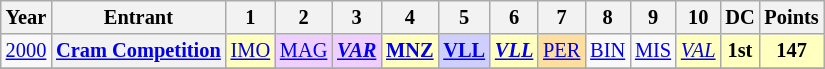<table class="wikitable" style="text-align:center; font-size:85%">
<tr>
<th>Year</th>
<th>Entrant</th>
<th>1</th>
<th>2</th>
<th>3</th>
<th>4</th>
<th>5</th>
<th>6</th>
<th>7</th>
<th>8</th>
<th>9</th>
<th>10</th>
<th>DC</th>
<th>Points</th>
</tr>
<tr>
<td><a href='#'>2000</a></td>
<th nowrap><a href='#'>Cram Competition</a></th>
<td style="background:#FFFFBF;"><a href='#'>IMO</a><br></td>
<td style="background:#EFCFFF;"><a href='#'>MAG</a><br></td>
<td style="background:#EFCFFF;"><strong><em><a href='#'>VAR</a></em></strong><br></td>
<td style="background:#FFFFBF;"><strong><a href='#'>MNZ</a></strong><br></td>
<td style="background:#CFCFFF;"><strong><a href='#'>VLL</a></strong><br></td>
<td style="background:#FFFFBF;"><strong><em><a href='#'>VLL</a></em></strong><br></td>
<td style="background:#FFDF9F;"><a href='#'>PER</a><br></td>
<td><a href='#'>BIN</a></td>
<td><a href='#'>MIS</a></td>
<td style="background:#FFFFBF;"><em><a href='#'>VAL</a></em><br></td>
<th style="background:#FFFFBF;">1st</th>
<th style="background:#FFFFBF;">147</th>
</tr>
<tr>
</tr>
</table>
